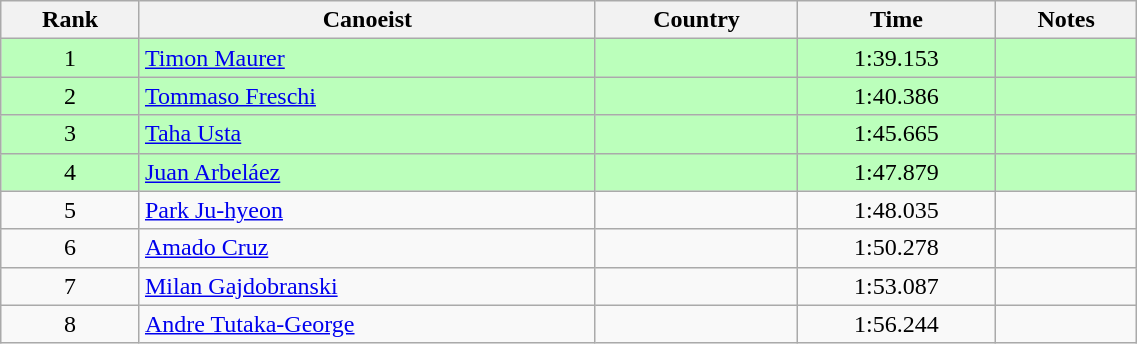<table class="wikitable" style="text-align:center;width: 60%">
<tr>
<th>Rank</th>
<th>Canoeist</th>
<th>Country</th>
<th>Time</th>
<th>Notes</th>
</tr>
<tr bgcolor=bbffbb>
<td>1</td>
<td align="left"><a href='#'>Timon Maurer</a></td>
<td align="left"></td>
<td>1:39.153</td>
<td></td>
</tr>
<tr bgcolor=bbffbb>
<td>2</td>
<td align="left"><a href='#'>Tommaso Freschi</a></td>
<td align="left"></td>
<td>1:40.386</td>
<td></td>
</tr>
<tr bgcolor=bbffbb>
<td>3</td>
<td align="left"><a href='#'>Taha Usta</a></td>
<td align="left"></td>
<td>1:45.665</td>
<td></td>
</tr>
<tr bgcolor=bbffbb>
<td>4</td>
<td align="left"><a href='#'>Juan Arbeláez</a></td>
<td align="left"></td>
<td>1:47.879</td>
<td></td>
</tr>
<tr>
<td>5</td>
<td align="left"><a href='#'>Park Ju-hyeon</a></td>
<td align="left"></td>
<td>1:48.035</td>
<td></td>
</tr>
<tr>
<td>6</td>
<td align="left"><a href='#'>Amado Cruz</a></td>
<td align="left"></td>
<td>1:50.278</td>
<td></td>
</tr>
<tr>
<td>7</td>
<td align="left"><a href='#'>Milan Gajdobranski</a></td>
<td align="left"></td>
<td>1:53.087</td>
<td></td>
</tr>
<tr>
<td>8</td>
<td align="left"><a href='#'>Andre Tutaka-George</a></td>
<td align="left"></td>
<td>1:56.244</td>
<td></td>
</tr>
</table>
